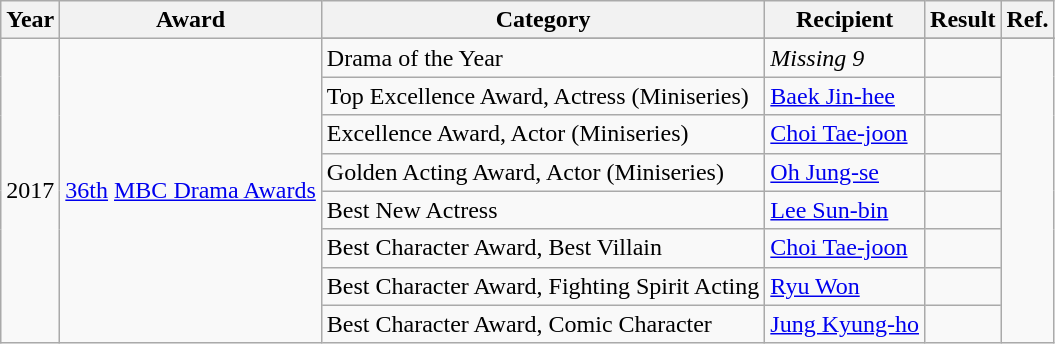<table class="wikitable">
<tr>
<th>Year</th>
<th>Award</th>
<th>Category</th>
<th>Recipient</th>
<th>Result</th>
<th>Ref.</th>
</tr>
<tr>
<td rowspan="9">2017</td>
<td rowspan="9"><a href='#'>36th</a> <a href='#'>MBC Drama Awards</a></td>
</tr>
<tr>
<td>Drama of the Year</td>
<td><em>Missing 9</em></td>
<td></td>
<td rowspan="8"></td>
</tr>
<tr>
<td>Top Excellence Award, Actress (Miniseries)</td>
<td><a href='#'>Baek Jin-hee</a></td>
<td></td>
</tr>
<tr>
<td>Excellence Award, Actor (Miniseries)</td>
<td><a href='#'>Choi Tae-joon</a></td>
<td></td>
</tr>
<tr>
<td>Golden Acting Award, Actor (Miniseries)</td>
<td><a href='#'>Oh Jung-se</a></td>
<td></td>
</tr>
<tr>
<td>Best New Actress</td>
<td><a href='#'>Lee Sun-bin</a></td>
<td></td>
</tr>
<tr>
<td>Best Character Award, Best Villain</td>
<td><a href='#'>Choi Tae-joon</a></td>
<td></td>
</tr>
<tr>
<td>Best Character Award, Fighting Spirit Acting</td>
<td><a href='#'>Ryu Won</a></td>
<td></td>
</tr>
<tr>
<td>Best Character Award, Comic Character</td>
<td><a href='#'>Jung Kyung-ho</a></td>
<td></td>
</tr>
</table>
